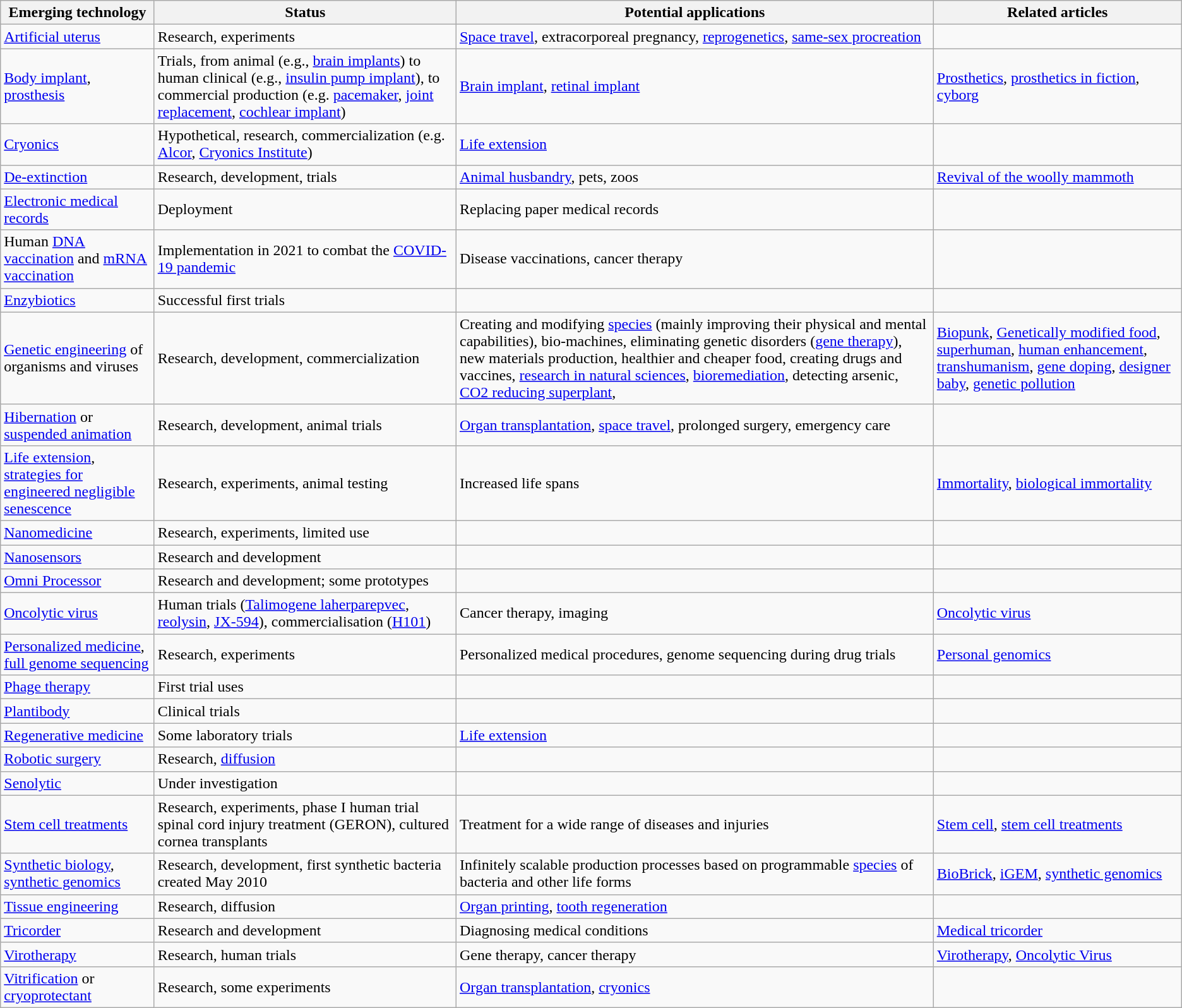<table class="wikitable sortable">
<tr>
<th>Emerging technology</th>
<th>Status</th>
<th>Potential applications</th>
<th>Related articles</th>
</tr>
<tr>
<td><a href='#'>Artificial uterus</a></td>
<td>Research, experiments</td>
<td><a href='#'>Space travel</a>, extracorporeal pregnancy, <a href='#'>reprogenetics</a>, <a href='#'>same-sex procreation</a></td>
<td></td>
</tr>
<tr>
<td><a href='#'>Body implant</a>, <a href='#'>prosthesis</a></td>
<td>Trials, from animal (e.g., <a href='#'>brain implants</a>) to human clinical (e.g., <a href='#'>insulin pump implant</a>), to commercial production (e.g. <a href='#'>pacemaker</a>, <a href='#'>joint replacement</a>, <a href='#'>cochlear implant</a>)</td>
<td><a href='#'>Brain implant</a>, <a href='#'>retinal implant</a></td>
<td><a href='#'>Prosthetics</a>, <a href='#'>prosthetics in fiction</a>, <a href='#'>cyborg</a></td>
</tr>
<tr>
<td><a href='#'>Cryonics</a></td>
<td>Hypothetical, research, commercialization (e.g. <a href='#'>Alcor</a>, <a href='#'>Cryonics Institute</a>)</td>
<td><a href='#'>Life extension</a></td>
<td></td>
</tr>
<tr>
<td><a href='#'>De-extinction</a></td>
<td>Research, development, trials</td>
<td><a href='#'>Animal husbandry</a>, pets, zoos</td>
<td><a href='#'>Revival of the woolly mammoth</a></td>
</tr>
<tr>
<td><a href='#'>Electronic medical records</a></td>
<td>Deployment</td>
<td>Replacing paper medical records</td>
<td></td>
</tr>
<tr>
<td>Human <a href='#'>DNA vaccination</a> and <a href='#'>mRNA vaccination</a></td>
<td>Implementation in 2021 to combat the <a href='#'>COVID-19 pandemic</a></td>
<td>Disease vaccinations, cancer therapy</td>
<td></td>
</tr>
<tr>
<td><a href='#'>Enzybiotics</a></td>
<td>Successful first trials</td>
<td></td>
<td></td>
</tr>
<tr>
<td><a href='#'>Genetic engineering</a> of organisms and viruses</td>
<td>Research, development, commercialization</td>
<td>Creating and modifying <a href='#'>species</a> (mainly improving their physical and mental capabilities), bio-machines, eliminating genetic disorders (<a href='#'>gene therapy</a>), new materials production, healthier and cheaper food, creating drugs and vaccines, <a href='#'>research in natural sciences</a>, <a href='#'>bioremediation</a>, detecting arsenic, <a href='#'>CO2 reducing superplant</a>,</td>
<td><a href='#'>Biopunk</a>, <a href='#'>Genetically modified food</a>, <a href='#'>superhuman</a>, <a href='#'>human enhancement</a>, <a href='#'>transhumanism</a>, <a href='#'>gene doping</a>, <a href='#'>designer baby</a>, <a href='#'>genetic pollution</a></td>
</tr>
<tr>
<td><a href='#'>Hibernation</a> or <a href='#'>suspended animation</a></td>
<td>Research, development, animal trials</td>
<td><a href='#'>Organ transplantation</a>, <a href='#'>space travel</a>, prolonged surgery, emergency care</td>
<td></td>
</tr>
<tr>
<td><a href='#'>Life extension</a>, <a href='#'>strategies for engineered negligible senescence</a></td>
<td>Research, experiments, animal testing</td>
<td>Increased life spans</td>
<td><a href='#'>Immortality</a>, <a href='#'>biological immortality</a></td>
</tr>
<tr>
<td><a href='#'>Nanomedicine</a></td>
<td>Research, experiments, limited use</td>
<td></td>
<td></td>
</tr>
<tr>
<td><a href='#'>Nanosensors</a></td>
<td>Research and development</td>
<td></td>
<td></td>
</tr>
<tr>
<td><a href='#'>Omni Processor</a></td>
<td>Research and development; some prototypes</td>
<td></td>
<td></td>
</tr>
<tr>
<td><a href='#'>Oncolytic virus</a></td>
<td>Human trials (<a href='#'>Talimogene laherparepvec</a>, <a href='#'>reolysin</a>, <a href='#'>JX-594</a>), commercialisation (<a href='#'>H101</a>)</td>
<td>Cancer therapy, imaging</td>
<td><a href='#'>Oncolytic virus</a></td>
</tr>
<tr>
<td><a href='#'>Personalized medicine</a>, <a href='#'>full genome sequencing</a></td>
<td>Research, experiments</td>
<td>Personalized medical procedures, genome sequencing during drug trials</td>
<td><a href='#'>Personal genomics</a></td>
</tr>
<tr>
<td><a href='#'>Phage therapy</a></td>
<td>First trial uses</td>
<td></td>
<td></td>
</tr>
<tr>
<td><a href='#'>Plantibody</a></td>
<td>Clinical trials</td>
<td></td>
<td></td>
</tr>
<tr>
<td><a href='#'>Regenerative medicine</a></td>
<td>Some laboratory trials</td>
<td><a href='#'>Life extension</a></td>
<td></td>
</tr>
<tr>
<td><a href='#'>Robotic surgery</a></td>
<td>Research, <a href='#'>diffusion</a></td>
<td></td>
<td></td>
</tr>
<tr>
<td><a href='#'>Senolytic</a></td>
<td>Under investigation</td>
<td></td>
<td></td>
</tr>
<tr>
<td><a href='#'>Stem cell treatments</a></td>
<td>Research, experiments, phase I human trial spinal cord injury treatment (GERON), cultured cornea transplants</td>
<td>Treatment for a wide range of diseases and injuries</td>
<td><a href='#'>Stem cell</a>, <a href='#'>stem cell treatments</a></td>
</tr>
<tr>
<td><a href='#'>Synthetic biology</a>, <a href='#'>synthetic genomics</a></td>
<td>Research, development, first synthetic bacteria created May 2010</td>
<td>Infinitely scalable production processes based on programmable <a href='#'>species</a> of bacteria and other life forms</td>
<td><a href='#'>BioBrick</a>, <a href='#'>iGEM</a>, <a href='#'>synthetic genomics</a></td>
</tr>
<tr>
<td><a href='#'>Tissue engineering</a></td>
<td>Research, diffusion</td>
<td><a href='#'>Organ printing</a>, <a href='#'>tooth regeneration</a></td>
<td></td>
</tr>
<tr>
<td><a href='#'>Tricorder</a></td>
<td>Research and development</td>
<td>Diagnosing medical conditions</td>
<td><a href='#'>Medical tricorder</a></td>
</tr>
<tr>
<td><a href='#'>Virotherapy</a></td>
<td>Research, human trials</td>
<td>Gene therapy, cancer therapy</td>
<td><a href='#'>Virotherapy</a>, <a href='#'>Oncolytic Virus</a></td>
</tr>
<tr>
<td><a href='#'>Vitrification</a> or <a href='#'>cryoprotectant</a></td>
<td>Research, some experiments</td>
<td><a href='#'>Organ transplantation</a>, <a href='#'>cryonics</a></td>
<td></td>
</tr>
</table>
